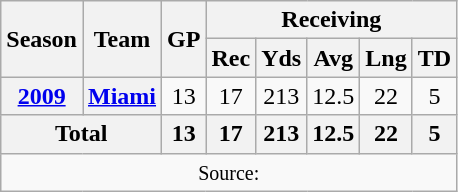<table class="wikitable" style="text-align: center;">
<tr>
<th rowspan="2">Season</th>
<th rowspan="2">Team</th>
<th rowspan="2">GP</th>
<th colspan="5">Receiving</th>
</tr>
<tr>
<th>Rec</th>
<th>Yds</th>
<th>Avg</th>
<th>Lng</th>
<th>TD</th>
</tr>
<tr>
<th><a href='#'>2009</a></th>
<th><a href='#'>Miami</a></th>
<td>13</td>
<td>17</td>
<td>213</td>
<td>12.5</td>
<td>22</td>
<td>5</td>
</tr>
<tr>
<th colspan="2">Total</th>
<th>13</th>
<th>17</th>
<th>213</th>
<th>12.5</th>
<th>22</th>
<th>5</th>
</tr>
<tr>
<td colspan="10"><small>Source: </small></td>
</tr>
</table>
